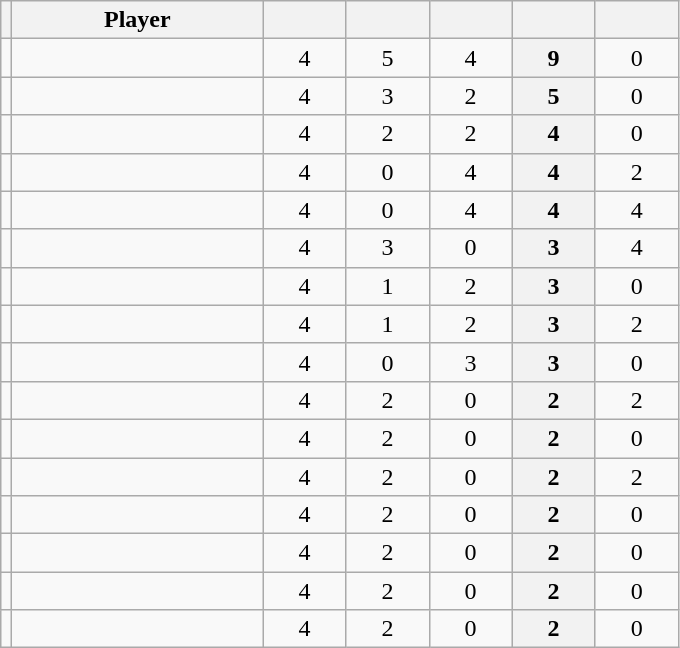<table class="wikitable sortable" style="text-align: center">
<tr>
<th></th>
<th style="width: 10em;">Player</th>
<th style="width: 3em;"></th>
<th style="width: 3em;"></th>
<th style="width: 3em;"></th>
<th style="width: 3em;"></th>
<th style="width: 3em;"></th>
</tr>
<tr>
<td></td>
<td align="left"></td>
<td>4</td>
<td>5</td>
<td>4</td>
<th>9</th>
<td>0</td>
</tr>
<tr>
<td></td>
<td align="left"></td>
<td>4</td>
<td>3</td>
<td>2</td>
<th>5</th>
<td>0</td>
</tr>
<tr>
<td></td>
<td align="left"></td>
<td>4</td>
<td>2</td>
<td>2</td>
<th>4</th>
<td>0</td>
</tr>
<tr>
<td></td>
<td align="left"></td>
<td>4</td>
<td>0</td>
<td>4</td>
<th>4</th>
<td>2</td>
</tr>
<tr>
<td></td>
<td align="left"></td>
<td>4</td>
<td>0</td>
<td>4</td>
<th>4</th>
<td>4</td>
</tr>
<tr>
<td></td>
<td align="left"></td>
<td>4</td>
<td>3</td>
<td>0</td>
<th>3</th>
<td>4</td>
</tr>
<tr>
<td></td>
<td align="left"></td>
<td>4</td>
<td>1</td>
<td>2</td>
<th>3</th>
<td>0</td>
</tr>
<tr>
<td></td>
<td align="left"></td>
<td>4</td>
<td>1</td>
<td>2</td>
<th>3</th>
<td>2</td>
</tr>
<tr>
<td></td>
<td align="left"></td>
<td>4</td>
<td>0</td>
<td>3</td>
<th>3</th>
<td>0</td>
</tr>
<tr>
<td></td>
<td align="left"></td>
<td>4</td>
<td>2</td>
<td>0</td>
<th>2</th>
<td>2</td>
</tr>
<tr>
<td></td>
<td align="left"></td>
<td>4</td>
<td>2</td>
<td>0</td>
<th>2</th>
<td>0</td>
</tr>
<tr>
<td></td>
<td align="left"></td>
<td>4</td>
<td>2</td>
<td>0</td>
<th>2</th>
<td>2</td>
</tr>
<tr>
<td></td>
<td align="left"></td>
<td>4</td>
<td>2</td>
<td>0</td>
<th>2</th>
<td>0</td>
</tr>
<tr>
<td></td>
<td align="left"></td>
<td>4</td>
<td>2</td>
<td>0</td>
<th>2</th>
<td>0</td>
</tr>
<tr>
<td></td>
<td align="left"></td>
<td>4</td>
<td>2</td>
<td>0</td>
<th>2</th>
<td>0</td>
</tr>
<tr>
<td></td>
<td align="left"></td>
<td>4</td>
<td>2</td>
<td>0</td>
<th>2</th>
<td>0</td>
</tr>
</table>
